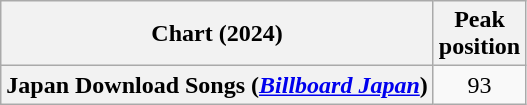<table class="wikitable sortable plainrowheaders" style="text-align:center">
<tr>
<th scope="col">Chart (2024)</th>
<th scope="col">Peak<br>position</th>
</tr>
<tr>
<th scope="row">Japan Download Songs (<em><a href='#'>Billboard Japan</a></em>)</th>
<td>93</td>
</tr>
</table>
